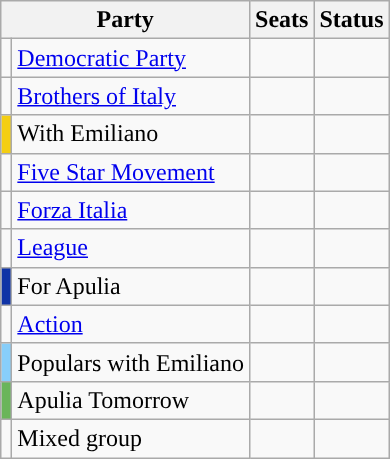<table class=wikitable>
<tr>
<th colspan=2>Party</th>
<th>Seats</th>
<th>Status</th>
</tr>
<tr>
<td></td>
<td><a href='#'>Democratic Party</a></td>
<td></td>
<td></td>
</tr>
<tr>
<td></td>
<td><a href='#'>Brothers of Italy</a></td>
<td></td>
<td></td>
</tr>
<tr>
<td bgcolor="#F4CE13"></td>
<td>With Emiliano</td>
<td></td>
<td></td>
</tr>
<tr>
<td></td>
<td><a href='#'>Five Star Movement</a></td>
<td></td>
<td></td>
</tr>
<tr>
<td></td>
<td><a href='#'>Forza Italia</a></td>
<td></td>
<td></td>
</tr>
<tr>
<td></td>
<td><a href='#'>League</a></td>
<td></td>
<td></td>
</tr>
<tr>
<td bgcolor="#1034A6"></td>
<td>For Apulia</td>
<td></td>
<td></td>
</tr>
<tr>
<td></td>
<td><a href='#'>Action</a></td>
<td></td>
<td></td>
</tr>
<tr>
<td bgcolor="#87CEFA"></td>
<td>Populars with Emiliano</td>
<td></td>
<td></td>
</tr>
<tr>
<td bgcolor="#6AB55A"></td>
<td>Apulia Tomorrow</td>
<td></td>
<td></td>
</tr>
<tr>
<td></td>
<td>Mixed group</td>
<td></td>
<td></td>
</tr>
</table>
